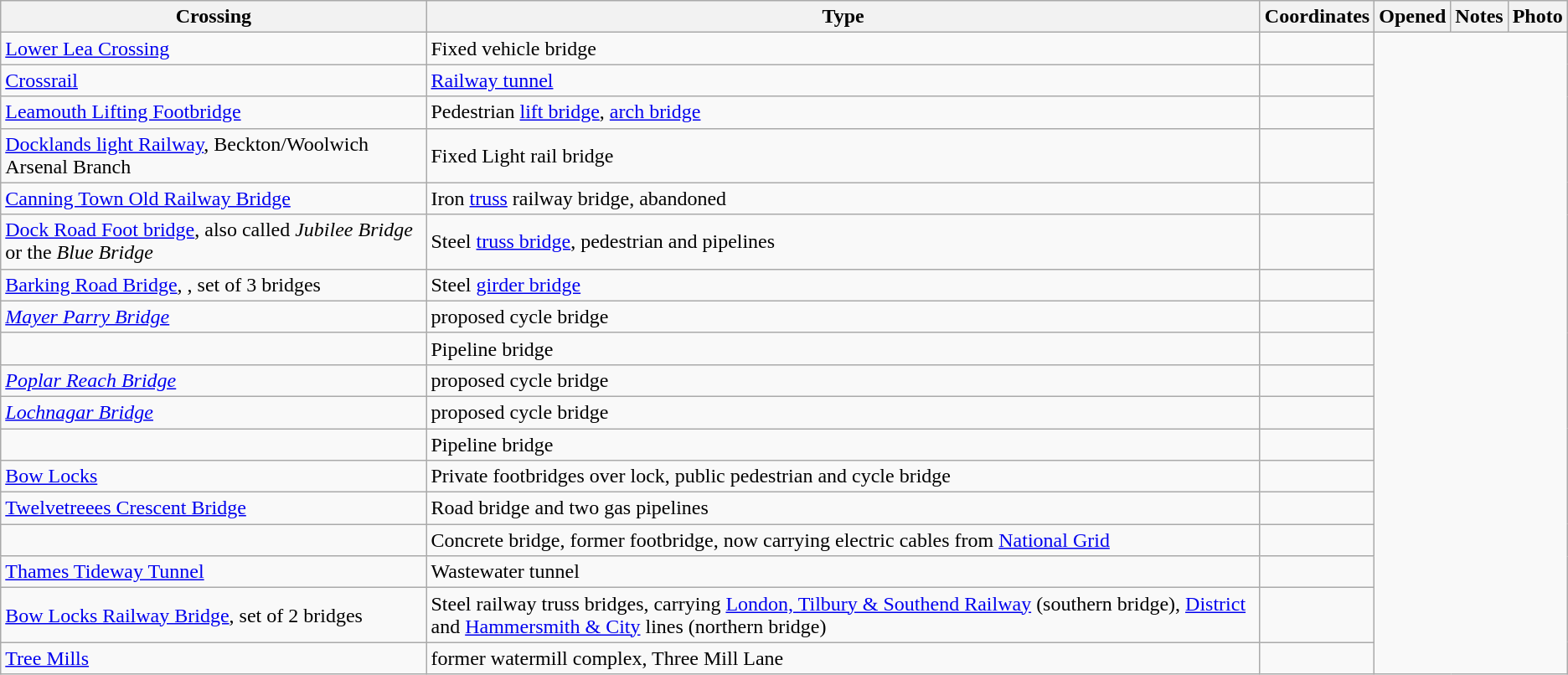<table class="wikitable plainrowheaders sortable">
<tr>
<th scope="col">Crossing</th>
<th scope="col">Type</th>
<th scope="col">Coordinates</th>
<th scope="col">Opened</th>
<th scope="col">Notes</th>
<th scope="col">Photo</th>
</tr>
<tr>
<td><a href='#'>Lower Lea Crossing</a> </td>
<td>Fixed vehicle bridge</td>
<td></td>
</tr>
<tr>
<td><a href='#'>Crossrail</a></td>
<td><a href='#'>Railway tunnel</a></td>
<td></td>
</tr>
<tr>
<td><a href='#'>Leamouth Lifting Footbridge</a></td>
<td>Pedestrian <a href='#'>lift bridge</a>, <a href='#'>arch bridge</a></td>
<td></td>
</tr>
<tr>
<td><a href='#'>Docklands light Railway</a>, Beckton/Woolwich Arsenal Branch</td>
<td>Fixed Light rail bridge</td>
<td></td>
</tr>
<tr>
<td><a href='#'>Canning Town Old Railway Bridge</a></td>
<td>Iron <a href='#'>truss</a> railway bridge, abandoned</td>
<td></td>
</tr>
<tr>
<td><a href='#'>Dock Road Foot bridge</a>, also called <em>Jubilee Bridge</em> or the <em>Blue Bridge</em></td>
<td>Steel <a href='#'>truss bridge</a>, pedestrian and pipelines</td>
<td></td>
</tr>
<tr>
<td><a href='#'>Barking Road Bridge</a>, , set of 3 bridges</td>
<td>Steel <a href='#'>girder bridge</a></td>
<td></td>
</tr>
<tr>
<td><em><a href='#'>Mayer Parry Bridge</a></em></td>
<td>proposed cycle bridge</td>
<td></td>
</tr>
<tr>
<td></td>
<td>Pipeline bridge</td>
<td></td>
</tr>
<tr>
<td><em><a href='#'>Poplar Reach Bridge</a></em></td>
<td>proposed cycle bridge</td>
<td></td>
</tr>
<tr>
<td><em><a href='#'>Lochnagar Bridge</a></em></td>
<td>proposed cycle bridge</td>
<td></td>
</tr>
<tr>
<td></td>
<td>Pipeline bridge</td>
<td></td>
</tr>
<tr>
<td><a href='#'>Bow Locks</a></td>
<td>Private footbridges over lock, public pedestrian and cycle bridge</td>
<td></td>
</tr>
<tr>
<td><a href='#'>Twelvetreees Crescent Bridge</a></td>
<td>Road bridge and two gas pipelines</td>
<td></td>
</tr>
<tr>
<td></td>
<td>Concrete bridge, former footbridge, now carrying electric cables from <a href='#'>National Grid</a></td>
<td></td>
</tr>
<tr>
<td><a href='#'>Thames Tideway Tunnel</a></td>
<td>Wastewater tunnel</td>
<td></td>
</tr>
<tr>
<td><a href='#'>Bow Locks Railway Bridge</a>, set of 2 bridges</td>
<td>Steel railway truss bridges, carrying <a href='#'>London, Tilbury & Southend Railway</a> (southern bridge), <a href='#'>District</a> and <a href='#'>Hammersmith & City</a> lines (northern bridge)</td>
<td></td>
</tr>
<tr>
<td><a href='#'>Tree Mills</a></td>
<td>former watermill complex, Three Mill Lane</td>
<td></td>
</tr>
</table>
